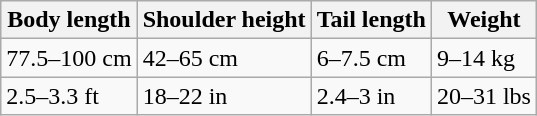<table class="wikitable">
<tr>
<th>Body length</th>
<th>Shoulder height</th>
<th>Tail length</th>
<th>Weight</th>
</tr>
<tr>
<td>77.5–100 cm</td>
<td>42–65 cm</td>
<td>6–7.5 cm</td>
<td>9–14 kg</td>
</tr>
<tr>
<td>2.5–3.3 ft</td>
<td>18–22 in</td>
<td>2.4–3 in</td>
<td>20–31 lbs</td>
</tr>
</table>
